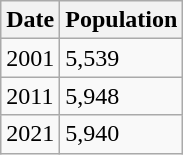<table class="wikitable">
<tr>
<th>Date</th>
<th>Population</th>
</tr>
<tr>
<td>2001</td>
<td>5,539</td>
</tr>
<tr>
<td>2011</td>
<td>5,948</td>
</tr>
<tr>
<td>2021</td>
<td>5,940</td>
</tr>
</table>
